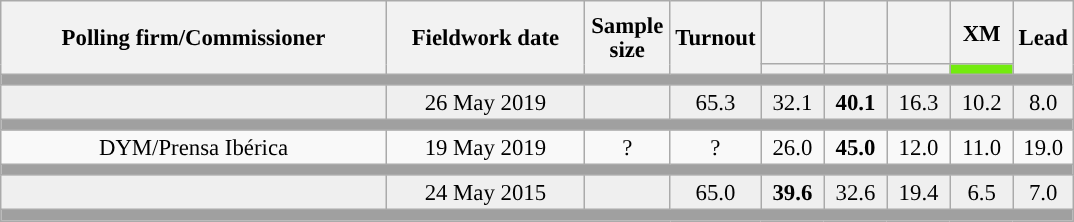<table class="wikitable collapsible collapsed" style="text-align:center; font-size:95%; line-height:16px;">
<tr style="height:42px;">
<th style="width:250px;" rowspan="2">Polling firm/Commissioner</th>
<th style="width:125px;" rowspan="2">Fieldwork date</th>
<th style="width:50px;" rowspan="2">Sample size</th>
<th style="width:45px;" rowspan="2">Turnout</th>
<th style="width:35px;"></th>
<th style="width:35px;"></th>
<th style="width:35px;"></th>
<th style="width:35px;">XM</th>
<th style="width:30px;" rowspan="2">Lead</th>
</tr>
<tr>
<th style="color:inherit;background:"></th>
<th style="color:inherit;background:"></th>
<th style="color:inherit;background:"></th>
<th style="color:inherit;background:#73EB0F;"></th>
</tr>
<tr>
<td colspan="9" style="background:#A0A0A0"></td>
</tr>
<tr style="background:#EFEFEF;">
<td><strong></strong></td>
<td>26 May 2019</td>
<td></td>
<td>65.3</td>
<td>32.1<br></td>
<td><strong>40.1</strong><br></td>
<td>16.3<br></td>
<td>10.2<br></td>
<td style="background:">8.0</td>
</tr>
<tr>
<td colspan="9" style="background:#A0A0A0"></td>
</tr>
<tr>
<td>DYM/Prensa Ibérica</td>
<td>19 May 2019</td>
<td>?</td>
<td>?</td>
<td>26.0<br></td>
<td><strong>45.0</strong><br></td>
<td>12.0<br></td>
<td>11.0<br></td>
<td style="background:">19.0</td>
</tr>
<tr>
<td colspan="9" style="background:#A0A0A0"></td>
</tr>
<tr style="background:#EFEFEF;">
<td><strong></strong></td>
<td>24 May 2015</td>
<td></td>
<td>65.0</td>
<td><strong>39.6</strong><br></td>
<td>32.6<br></td>
<td>19.4<br></td>
<td>6.5<br></td>
<td style="background:">7.0</td>
</tr>
<tr>
<td colspan="9" style="background:#A0A0A0"></td>
</tr>
</table>
